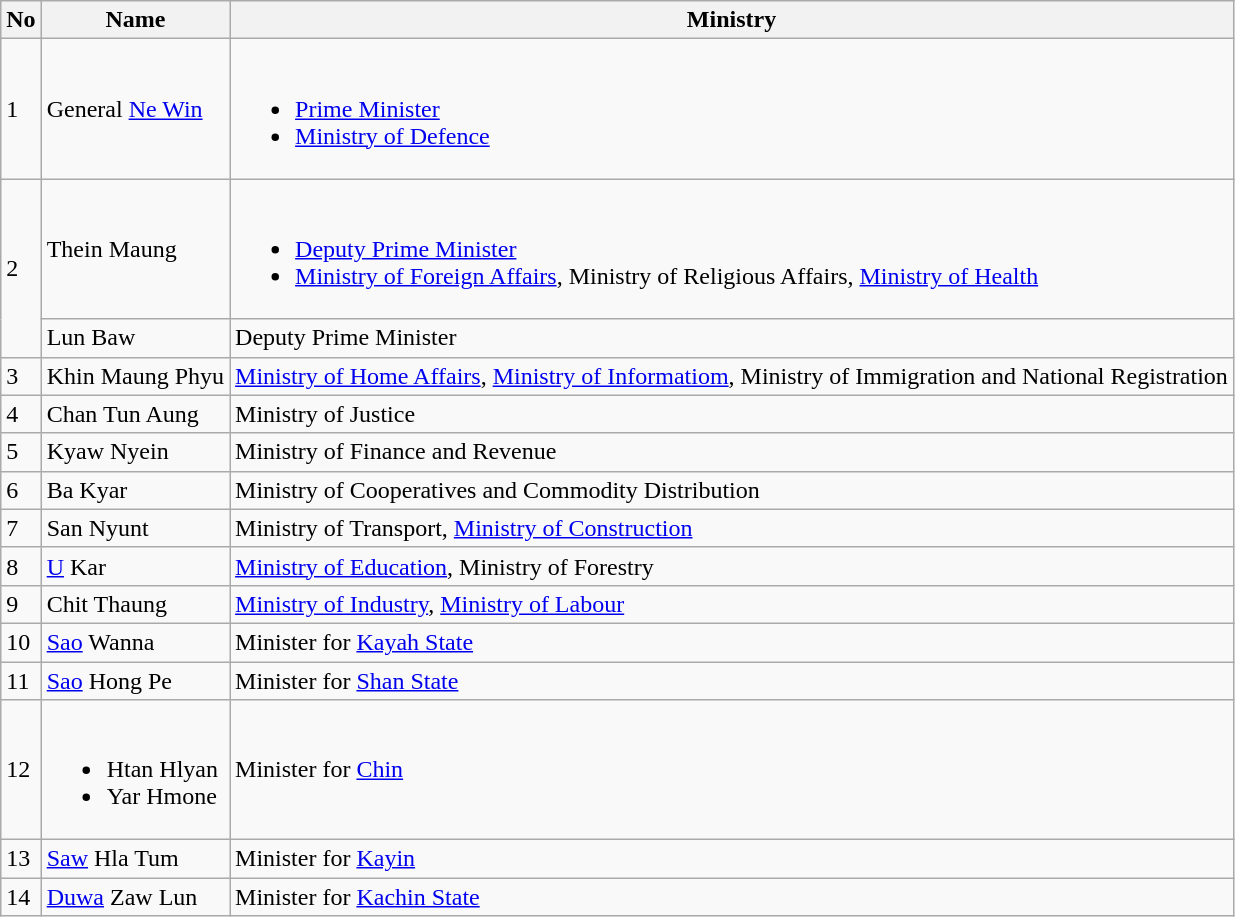<table class="wikitable">
<tr>
<th>No</th>
<th>Name</th>
<th>Ministry</th>
</tr>
<tr>
<td>1</td>
<td>General <a href='#'>Ne Win</a></td>
<td><br><ul><li><a href='#'>Prime Minister</a></li><li><a href='#'>Ministry of Defence</a></li></ul></td>
</tr>
<tr>
<td rowspan=2>2</td>
<td>Thein Maung </td>
<td><br><ul><li><a href='#'>Deputy Prime Minister</a></li><li><a href='#'>Ministry of Foreign Affairs</a>, Ministry of Religious Affairs, <a href='#'>Ministry of Health</a></li></ul></td>
</tr>
<tr>
<td>Lun Baw </td>
<td>Deputy Prime Minister</td>
</tr>
<tr>
<td>3</td>
<td>Khin Maung Phyu</td>
<td><a href='#'>Ministry of Home Affairs</a>, <a href='#'>Ministry of Informatiom</a>, Ministry of Immigration and National Registration</td>
</tr>
<tr>
<td>4</td>
<td>Chan Tun Aung</td>
<td>Ministry of Justice</td>
</tr>
<tr>
<td>5</td>
<td>Kyaw Nyein</td>
<td>Ministry of Finance and Revenue</td>
</tr>
<tr>
<td>6</td>
<td>Ba Kyar</td>
<td>Ministry of Cooperatives and Commodity Distribution</td>
</tr>
<tr>
<td>7</td>
<td>San Nyunt</td>
<td>Ministry of Transport, <a href='#'>Ministry of Construction</a></td>
</tr>
<tr>
<td>8</td>
<td><a href='#'>U</a> Kar</td>
<td><a href='#'>Ministry of Education</a>, Ministry of Forestry</td>
</tr>
<tr>
<td>9</td>
<td>Chit Thaung</td>
<td><a href='#'>Ministry of Industry</a>, <a href='#'>Ministry of Labour</a></td>
</tr>
<tr>
<td>10</td>
<td><a href='#'>Sao</a> Wanna</td>
<td>Minister for <a href='#'>Kayah State</a></td>
</tr>
<tr>
<td>11</td>
<td><a href='#'>Sao</a> Hong Pe</td>
<td>Minister for <a href='#'>Shan State</a></td>
</tr>
<tr>
<td>12</td>
<td><br><ul><li>Htan Hlyan</li><li>Yar Hmone</li></ul></td>
<td>Minister for <a href='#'>Chin</a></td>
</tr>
<tr>
<td>13</td>
<td><a href='#'>Saw</a> Hla Tum</td>
<td>Minister for <a href='#'>Kayin</a></td>
</tr>
<tr>
<td>14</td>
<td><a href='#'>Duwa</a> Zaw Lun</td>
<td>Minister for <a href='#'>Kachin State</a></td>
</tr>
</table>
